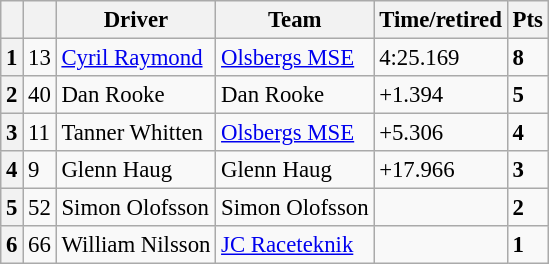<table class=wikitable style="font-size:95%">
<tr>
<th></th>
<th></th>
<th>Driver</th>
<th>Team</th>
<th>Time/retired</th>
<th>Pts</th>
</tr>
<tr>
<th>1</th>
<td>13</td>
<td> <a href='#'>Cyril Raymond</a></td>
<td><a href='#'>Olsbergs MSE</a></td>
<td>4:25.169</td>
<td><strong>8</strong></td>
</tr>
<tr>
<th>2</th>
<td>40</td>
<td> Dan Rooke</td>
<td>Dan Rooke</td>
<td>+1.394</td>
<td><strong>5</strong></td>
</tr>
<tr>
<th>3</th>
<td>11</td>
<td> Tanner Whitten</td>
<td><a href='#'>Olsbergs MSE</a></td>
<td>+5.306</td>
<td><strong>4</strong></td>
</tr>
<tr>
<th>4</th>
<td>9</td>
<td> Glenn Haug</td>
<td>Glenn Haug</td>
<td>+17.966</td>
<td><strong>3</strong></td>
</tr>
<tr>
<th>5</th>
<td>52</td>
<td> Simon Olofsson</td>
<td>Simon Olofsson</td>
<td></td>
<td><strong>2</strong></td>
</tr>
<tr>
<th>6</th>
<td>66</td>
<td> William Nilsson</td>
<td><a href='#'>JC Raceteknik</a></td>
<td></td>
<td><strong>1</strong></td>
</tr>
</table>
